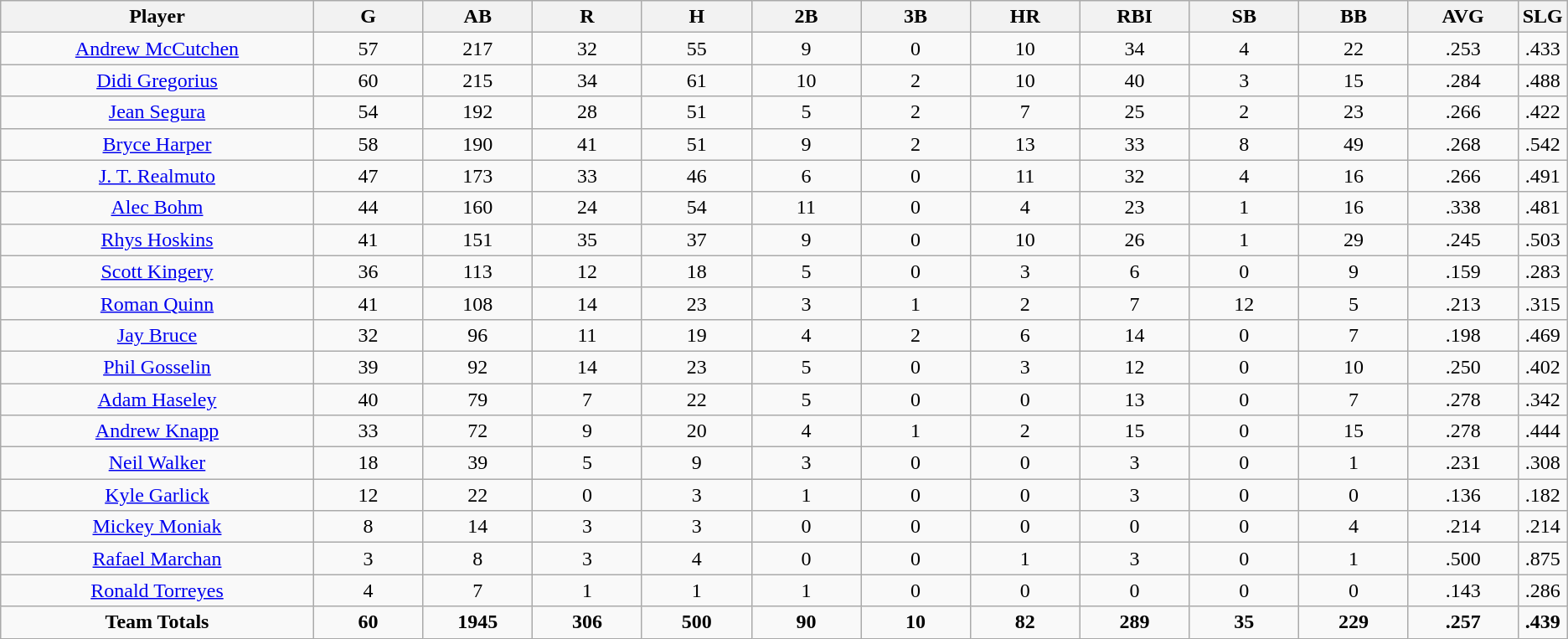<table class=wikitable style="text-align:center">
<tr>
<th bgcolor=#DDDDFF; width="20%">Player</th>
<th bgcolor=#DDDDFF; width="7%">G</th>
<th bgcolor=#DDDDFF; width="7%">AB</th>
<th bgcolor=#DDDDFF; width="7%">R</th>
<th bgcolor=#DDDDFF; width="7%">H</th>
<th bgcolor=#DDDDFF; width="7%">2B</th>
<th bgcolor=#DDDDFF; width="7%">3B</th>
<th bgcolor=#DDDDFF; width="7%">HR</th>
<th bgcolor=#DDDDFF; width="7%">RBI</th>
<th bgcolor=#DDDDFF; width="7%">SB</th>
<th bgcolor=#DDDDFF; width="7%">BB</th>
<th bgcolor=#DDDDFF; width="7%">AVG</th>
<th bgcolor=#DDDDFF; width="7%">SLG</th>
</tr>
<tr>
<td><a href='#'>Andrew McCutchen</a></td>
<td>57</td>
<td>217</td>
<td>32</td>
<td>55</td>
<td>9</td>
<td>0</td>
<td>10</td>
<td>34</td>
<td>4</td>
<td>22</td>
<td>.253</td>
<td>.433</td>
</tr>
<tr>
<td><a href='#'>Didi Gregorius</a></td>
<td>60</td>
<td>215</td>
<td>34</td>
<td>61</td>
<td>10</td>
<td>2</td>
<td>10</td>
<td>40</td>
<td>3</td>
<td>15</td>
<td>.284</td>
<td>.488</td>
</tr>
<tr>
<td><a href='#'>Jean Segura</a></td>
<td>54</td>
<td>192</td>
<td>28</td>
<td>51</td>
<td>5</td>
<td>2</td>
<td>7</td>
<td>25</td>
<td>2</td>
<td>23</td>
<td>.266</td>
<td>.422</td>
</tr>
<tr>
<td><a href='#'>Bryce Harper</a></td>
<td>58</td>
<td>190</td>
<td>41</td>
<td>51</td>
<td>9</td>
<td>2</td>
<td>13</td>
<td>33</td>
<td>8</td>
<td>49</td>
<td>.268</td>
<td>.542</td>
</tr>
<tr>
<td><a href='#'>J. T. Realmuto</a></td>
<td>47</td>
<td>173</td>
<td>33</td>
<td>46</td>
<td>6</td>
<td>0</td>
<td>11</td>
<td>32</td>
<td>4</td>
<td>16</td>
<td>.266</td>
<td>.491</td>
</tr>
<tr>
<td><a href='#'>Alec Bohm</a></td>
<td>44</td>
<td>160</td>
<td>24</td>
<td>54</td>
<td>11</td>
<td>0</td>
<td>4</td>
<td>23</td>
<td>1</td>
<td>16</td>
<td>.338</td>
<td>.481</td>
</tr>
<tr>
<td><a href='#'>Rhys Hoskins</a></td>
<td>41</td>
<td>151</td>
<td>35</td>
<td>37</td>
<td>9</td>
<td>0</td>
<td>10</td>
<td>26</td>
<td>1</td>
<td>29</td>
<td>.245</td>
<td>.503</td>
</tr>
<tr>
<td><a href='#'>Scott Kingery</a></td>
<td>36</td>
<td>113</td>
<td>12</td>
<td>18</td>
<td>5</td>
<td>0</td>
<td>3</td>
<td>6</td>
<td>0</td>
<td>9</td>
<td>.159</td>
<td>.283</td>
</tr>
<tr>
<td><a href='#'>Roman Quinn</a></td>
<td>41</td>
<td>108</td>
<td>14</td>
<td>23</td>
<td>3</td>
<td>1</td>
<td>2</td>
<td>7</td>
<td>12</td>
<td>5</td>
<td>.213</td>
<td>.315</td>
</tr>
<tr>
<td><a href='#'>Jay Bruce</a></td>
<td>32</td>
<td>96</td>
<td>11</td>
<td>19</td>
<td>4</td>
<td>2</td>
<td>6</td>
<td>14</td>
<td>0</td>
<td>7</td>
<td>.198</td>
<td>.469</td>
</tr>
<tr>
<td><a href='#'>Phil Gosselin</a></td>
<td>39</td>
<td>92</td>
<td>14</td>
<td>23</td>
<td>5</td>
<td>0</td>
<td>3</td>
<td>12</td>
<td>0</td>
<td>10</td>
<td>.250</td>
<td>.402</td>
</tr>
<tr>
<td><a href='#'>Adam Haseley</a></td>
<td>40</td>
<td>79</td>
<td>7</td>
<td>22</td>
<td>5</td>
<td>0</td>
<td>0</td>
<td>13</td>
<td>0</td>
<td>7</td>
<td>.278</td>
<td>.342</td>
</tr>
<tr>
<td><a href='#'>Andrew Knapp</a></td>
<td>33</td>
<td>72</td>
<td>9</td>
<td>20</td>
<td>4</td>
<td>1</td>
<td>2</td>
<td>15</td>
<td>0</td>
<td>15</td>
<td>.278</td>
<td>.444</td>
</tr>
<tr>
<td><a href='#'>Neil Walker</a></td>
<td>18</td>
<td>39</td>
<td>5</td>
<td>9</td>
<td>3</td>
<td>0</td>
<td>0</td>
<td>3</td>
<td>0</td>
<td>1</td>
<td>.231</td>
<td>.308</td>
</tr>
<tr>
<td><a href='#'>Kyle Garlick</a></td>
<td>12</td>
<td>22</td>
<td>0</td>
<td>3</td>
<td>1</td>
<td>0</td>
<td>0</td>
<td>3</td>
<td>0</td>
<td>0</td>
<td>.136</td>
<td>.182</td>
</tr>
<tr>
<td><a href='#'>Mickey Moniak</a></td>
<td>8</td>
<td>14</td>
<td>3</td>
<td>3</td>
<td>0</td>
<td>0</td>
<td>0</td>
<td>0</td>
<td>0</td>
<td>4</td>
<td>.214</td>
<td>.214</td>
</tr>
<tr>
<td><a href='#'>Rafael Marchan</a></td>
<td>3</td>
<td>8</td>
<td>3</td>
<td>4</td>
<td>0</td>
<td>0</td>
<td>1</td>
<td>3</td>
<td>0</td>
<td>1</td>
<td>.500</td>
<td>.875</td>
</tr>
<tr>
<td><a href='#'>Ronald Torreyes</a></td>
<td>4</td>
<td>7</td>
<td>1</td>
<td>1</td>
<td>1</td>
<td>0</td>
<td>0</td>
<td>0</td>
<td>0</td>
<td>0</td>
<td>.143</td>
<td>.286</td>
</tr>
<tr>
<td><strong>Team Totals</strong></td>
<td><strong>60</strong></td>
<td><strong>1945</strong></td>
<td><strong>306</strong></td>
<td><strong>500</strong></td>
<td><strong>90</strong></td>
<td><strong>10</strong></td>
<td><strong>82</strong></td>
<td><strong>289</strong></td>
<td><strong>35</strong></td>
<td><strong>229</strong></td>
<td><strong>.257</strong></td>
<td><strong>.439</strong></td>
</tr>
</table>
